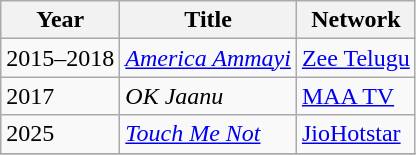<table class="wikitable">
<tr>
<th>Year</th>
<th>Title</th>
<th>Network</th>
</tr>
<tr>
<td>2015–2018</td>
<td><a href='#'><em>America Ammayi</em></a></td>
<td><a href='#'>Zee Telugu</a></td>
</tr>
<tr>
<td>2017</td>
<td><em>OK Jaanu</em></td>
<td><a href='#'>MAA TV</a></td>
</tr>
<tr>
<td>2025</td>
<td><a href='#'><em>Touch Me Not</em></a></td>
<td><a href='#'>JioHotstar</a></td>
</tr>
<tr>
</tr>
</table>
